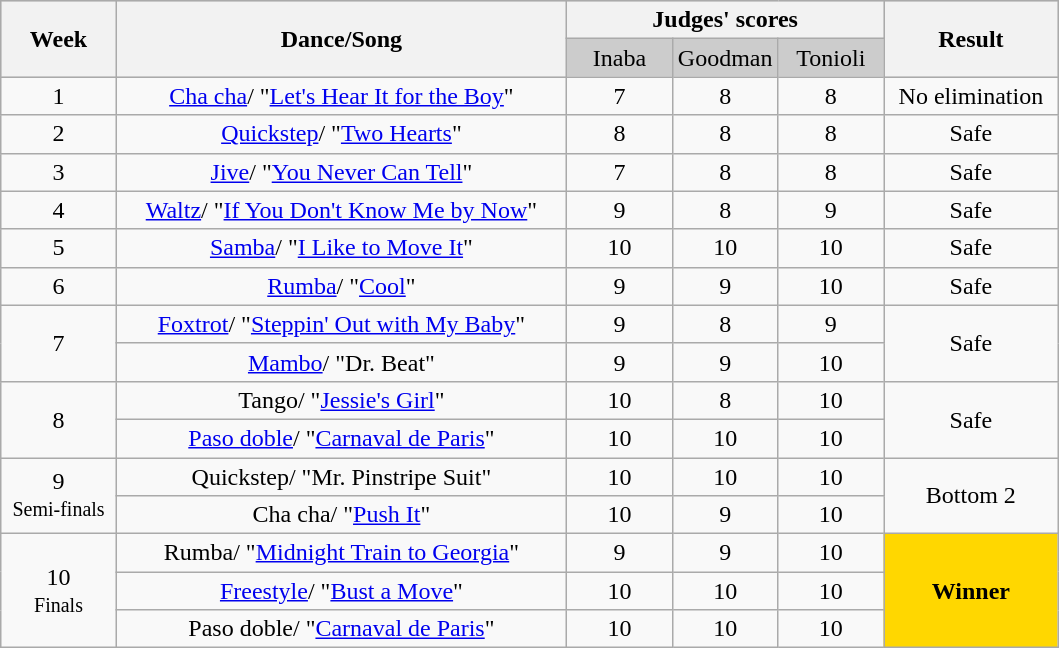<table class="wikitable">
<tr style="text-align:Center; background:#ccc;">
<th rowspan="2">Week</th>
<th rowspan="2">Dance/Song</th>
<th colspan="3">Judges' scores</th>
<th rowspan="2">Result</th>
</tr>
<tr style="text-align:center; background:#ccc;">
<td style="width:10%; ">Inaba</td>
<td style="width:10%; ">Goodman</td>
<td style="width:10%; ">Tonioli</td>
</tr>
<tr>
<td style="text-align:center;">1</td>
<td style="text-align:center;"><a href='#'>Cha cha</a>/ "<a href='#'>Let's Hear It for the Boy</a>"</td>
<td style="text-align:center;">7</td>
<td style="text-align:center;">8</td>
<td style="text-align:center;">8</td>
<td style="text-align:center;">No elimination</td>
</tr>
<tr>
<td style="text-align:center;">2</td>
<td style="text-align:center;"><a href='#'>Quickstep</a>/ "<a href='#'>Two Hearts</a>"</td>
<td style="text-align:center;">8</td>
<td style="text-align:center;">8</td>
<td style="text-align:center;">8</td>
<td style="text-align:center;">Safe</td>
</tr>
<tr>
<td style="text-align:center;">3</td>
<td style="text-align:center;"><a href='#'>Jive</a>/ "<a href='#'>You Never Can Tell</a>"</td>
<td style="text-align:center;">7</td>
<td style="text-align:center;">8</td>
<td style="text-align:center;">8</td>
<td style="text-align:center;">Safe</td>
</tr>
<tr style="text-align:center;">
<td>4</td>
<td><a href='#'>Waltz</a>/ "<a href='#'>If You Don't Know Me by Now</a>"</td>
<td>9</td>
<td>8</td>
<td>9</td>
<td>Safe</td>
</tr>
<tr>
<td style="text-align:center;">5</td>
<td style="text-align:center;"><a href='#'>Samba</a>/ "<a href='#'>I Like to Move It</a>"</td>
<td style="text-align:center;">10</td>
<td style="text-align:center;">10</td>
<td style="text-align:center;">10</td>
<td style="text-align:center;">Safe</td>
</tr>
<tr>
<td style="text-align:center;">6</td>
<td style="text-align:center;"><a href='#'>Rumba</a>/ "<a href='#'>Cool</a>"</td>
<td style="text-align:center;">9</td>
<td style="text-align:center;">9</td>
<td style="text-align:center;">10</td>
<td style="text-align:center;">Safe</td>
</tr>
<tr>
<td rowspan="2" style="text-align:center;">7</td>
<td style="text-align:center;"><a href='#'>Foxtrot</a>/ "<a href='#'>Steppin' Out with My Baby</a>"</td>
<td style="text-align:center;">9</td>
<td style="text-align:center;">8</td>
<td style="text-align:center;">9</td>
<td rowspan="2" style="text-align:center;">Safe</td>
</tr>
<tr>
<td style="text-align:center;"><a href='#'>Mambo</a>/ "Dr. Beat"</td>
<td style="text-align:center;">9</td>
<td style="text-align:center;">9</td>
<td style="text-align:center;">10</td>
</tr>
<tr style="text-align:center;">
<td rowspan="2">8</td>
<td style="text-align:center;">Tango/ "<a href='#'>Jessie's Girl</a>"</td>
<td style="text-align:center;">10</td>
<td style="text-align:center;">8</td>
<td style="text-align:center;">10</td>
<td rowspan="2">Safe</td>
</tr>
<tr>
<td style="text-align:center;"><a href='#'>Paso doble</a>/ "<a href='#'>Carnaval de Paris</a>"</td>
<td style="text-align:center;">10</td>
<td style="text-align:center;">10</td>
<td style="text-align:center;">10</td>
</tr>
<tr style="text-align:center;">
<td rowspan="2">9<br><small>Semi-finals</small></td>
<td style="text-align:center;">Quickstep/ "Mr. Pinstripe Suit"</td>
<td style="text-align:center;">10</td>
<td style="text-align:center;">10</td>
<td style="text-align:center;">10</td>
<td rowspan="2">Bottom 2</td>
</tr>
<tr>
<td style="text-align:center;">Cha cha/ "<a href='#'>Push It</a>"</td>
<td style="text-align:center;">10</td>
<td style="text-align:center;">9</td>
<td style="text-align:center;">10</td>
</tr>
<tr>
<td rowspan="3" style="text-align:center;">10<br><small>Finals</small></td>
<td style="text-align:center;">Rumba/ "<a href='#'>Midnight Train to Georgia</a>"</td>
<td style="text-align:center;">9</td>
<td style="text-align:center;">9</td>
<td style="text-align:center;">10</td>
<th rowspan="3" style="background:gold;">Winner</th>
</tr>
<tr>
<td style="text-align:center;"><a href='#'>Freestyle</a>/ "<a href='#'>Bust a Move</a>"</td>
<td style="text-align:center;">10</td>
<td style="text-align:center;">10</td>
<td style="text-align:center;">10</td>
</tr>
<tr>
<td style="text-align:center;">Paso doble/ "<a href='#'>Carnaval de Paris</a>"</td>
<td style="text-align:center;">10</td>
<td style="text-align:center;">10</td>
<td style="text-align:center;">10</td>
</tr>
</table>
